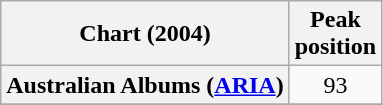<table class="wikitable sortable plainrowheaders" style="text-align:center">
<tr>
<th scope="col">Chart (2004)</th>
<th scope="col">Peak<br>position</th>
</tr>
<tr>
<th scope="row">Australian Albums (<a href='#'>ARIA</a>)</th>
<td>93</td>
</tr>
<tr>
</tr>
</table>
